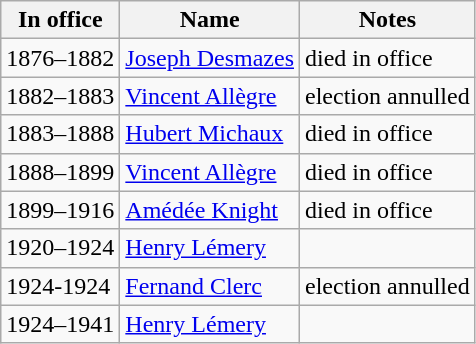<table class="wikitable centre">
<tr>
<th>In office</th>
<th>Name</th>
<th>Notes</th>
</tr>
<tr>
<td>1876–1882</td>
<td><a href='#'>Joseph Desmazes</a></td>
<td>died in office</td>
</tr>
<tr>
<td>1882–1883</td>
<td><a href='#'>Vincent Allègre</a></td>
<td>election annulled</td>
</tr>
<tr>
<td>1883–1888</td>
<td><a href='#'>Hubert Michaux</a></td>
<td>died in office</td>
</tr>
<tr>
<td>1888–1899</td>
<td><a href='#'>Vincent Allègre</a></td>
<td>died in office</td>
</tr>
<tr>
<td>1899–1916</td>
<td><a href='#'>Amédée Knight</a></td>
<td>died in office</td>
</tr>
<tr>
<td>1920–1924</td>
<td><a href='#'>Henry Lémery</a></td>
<td></td>
</tr>
<tr>
<td>1924-1924</td>
<td><a href='#'>Fernand Clerc</a></td>
<td>election annulled</td>
</tr>
<tr>
<td>1924–1941</td>
<td><a href='#'>Henry Lémery</a></td>
<td></td>
</tr>
</table>
